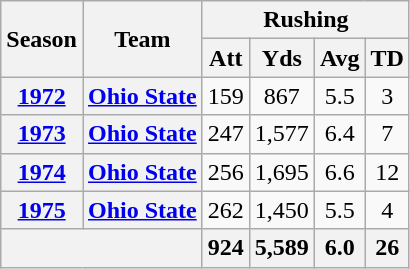<table class="wikitable" style="text-align: center;">
<tr>
<th rowspan="2">Season</th>
<th rowspan="2">Team</th>
<th colspan="4">Rushing</th>
</tr>
<tr>
<th>Att</th>
<th>Yds</th>
<th>Avg</th>
<th>TD</th>
</tr>
<tr>
<th><a href='#'>1972</a></th>
<th><a href='#'>Ohio State</a></th>
<td>159</td>
<td>867</td>
<td>5.5</td>
<td>3</td>
</tr>
<tr>
<th><a href='#'>1973</a></th>
<th><a href='#'>Ohio State</a></th>
<td>247</td>
<td>1,577</td>
<td>6.4</td>
<td>7</td>
</tr>
<tr>
<th><a href='#'>1974</a></th>
<th><a href='#'>Ohio State</a></th>
<td>256</td>
<td>1,695</td>
<td>6.6</td>
<td>12</td>
</tr>
<tr>
<th><a href='#'>1975</a></th>
<th><a href='#'>Ohio State</a></th>
<td>262</td>
<td>1,450</td>
<td>5.5</td>
<td>4</td>
</tr>
<tr>
<th colspan="2"></th>
<th>924</th>
<th>5,589</th>
<th>6.0</th>
<th>26</th>
</tr>
</table>
